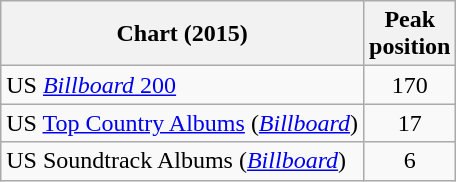<table class="wikitable sortable">
<tr>
<th>Chart (2015)</th>
<th>Peak<br>position</th>
</tr>
<tr>
<td>US <a href='#'><em>Billboard</em> 200</a></td>
<td style="text-align:center;">170</td>
</tr>
<tr>
<td>US <a href='#'>Top Country Albums</a> (<em><a href='#'>Billboard</a></em>)</td>
<td style="text-align:center;">17</td>
</tr>
<tr>
<td>US Soundtrack Albums (<em><a href='#'>Billboard</a></em>)</td>
<td style="text-align:center;">6</td>
</tr>
</table>
